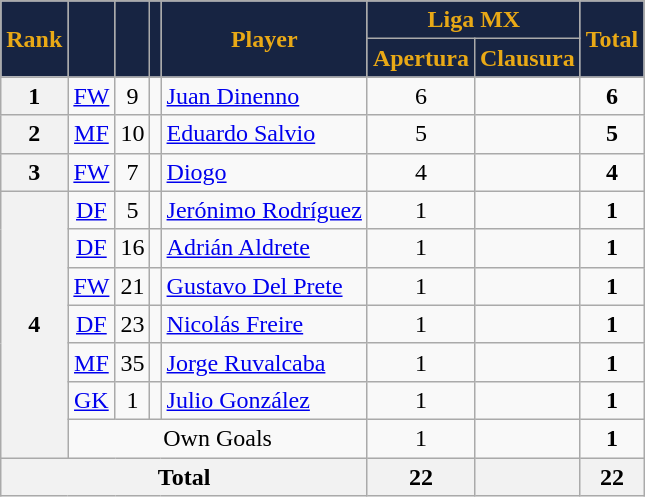<table class="wikitable" style="text-align:center">
<tr>
<th style=background-color:#172442;color:#E9A916 rowspan="2">Rank</th>
<th style=background-color:#172442;color:#E9A916 rowspan="2"></th>
<th style=background-color:#172442;color:#E9A916 rowspan="2"></th>
<th style=background-color:#172442;color:#E9A916 rowspan="2"></th>
<th style=background-color:#172442;color:#E9A916 rowspan="2">Player</th>
<th style=background-color:#172442;color:#E9A916 colspan="2">Liga MX</th>
<th style=background-color:#172442;color:#E9A916 rowspan="2">Total</th>
</tr>
<tr>
<th style=background-color:#172442;color:#E9A916>Apertura</th>
<th style=background-color:#172442;color:#E9A916>Clausura</th>
</tr>
<tr>
<th rowspan=1>1</th>
<td><a href='#'>FW</a></td>
<td>9</td>
<td></td>
<td align=left><a href='#'>Juan Dinenno</a></td>
<td>6</td>
<td></td>
<td><strong>6</strong></td>
</tr>
<tr>
<th rowspan=1>2</th>
<td><a href='#'>MF</a></td>
<td>10</td>
<td></td>
<td align=left><a href='#'>Eduardo Salvio</a></td>
<td>5</td>
<td></td>
<td><strong>5</strong></td>
</tr>
<tr>
<th rowspan=1>3</th>
<td><a href='#'>FW</a></td>
<td>7</td>
<td></td>
<td align=left><a href='#'>Diogo</a></td>
<td>4</td>
<td></td>
<td><strong>4</strong></td>
</tr>
<tr>
<th rowspan=7>4</th>
<td><a href='#'>DF</a></td>
<td>5</td>
<td></td>
<td align=left><a href='#'>Jerónimo Rodríguez</a></td>
<td>1</td>
<td></td>
<td><strong>1</strong></td>
</tr>
<tr>
<td><a href='#'>DF</a></td>
<td>16</td>
<td></td>
<td align=left><a href='#'>Adrián Aldrete</a></td>
<td>1</td>
<td></td>
<td><strong>1</strong></td>
</tr>
<tr>
<td><a href='#'>FW</a></td>
<td>21</td>
<td></td>
<td align=left><a href='#'>Gustavo Del Prete</a></td>
<td>1</td>
<td></td>
<td><strong>1</strong></td>
</tr>
<tr>
<td><a href='#'>DF</a></td>
<td>23</td>
<td></td>
<td align=left><a href='#'>Nicolás Freire</a></td>
<td>1</td>
<td></td>
<td><strong>1</strong></td>
</tr>
<tr>
<td><a href='#'>MF</a></td>
<td>35</td>
<td></td>
<td align=left><a href='#'>Jorge Ruvalcaba</a></td>
<td>1</td>
<td></td>
<td><strong>1</strong></td>
</tr>
<tr>
<td><a href='#'>GK</a></td>
<td>1</td>
<td></td>
<td align=left><a href='#'>Julio González</a></td>
<td>1</td>
<td></td>
<td><strong>1</strong></td>
</tr>
<tr>
<td colspan="4">Own Goals</td>
<td>1</td>
<td></td>
<td><strong>1</strong></td>
</tr>
<tr>
<th colspan="5"><strong>Total</strong></th>
<th><strong>22</strong></th>
<th></th>
<th><strong>22</strong></th>
</tr>
</table>
